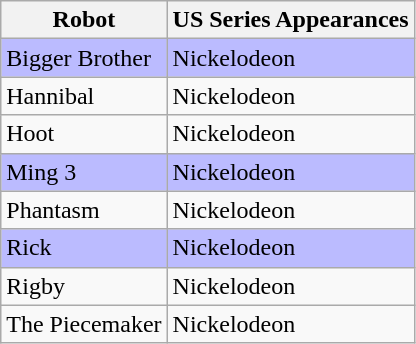<table class="wikitable">
<tr>
<th>Robot</th>
<th>US Series Appearances</th>
</tr>
<tr style="background: #BBF;">
<td>Bigger Brother</td>
<td>Nickelodeon</td>
</tr>
<tr>
<td>Hannibal</td>
<td>Nickelodeon</td>
</tr>
<tr>
<td>Hoot</td>
<td>Nickelodeon</td>
</tr>
<tr style="background: #BBF;">
<td>Ming 3</td>
<td>Nickelodeon</td>
</tr>
<tr>
<td>Phantasm</td>
<td>Nickelodeon</td>
</tr>
<tr style="background: #BBF;">
<td>Rick</td>
<td>Nickelodeon</td>
</tr>
<tr>
<td>Rigby</td>
<td>Nickelodeon</td>
</tr>
<tr>
<td>The Piecemaker</td>
<td>Nickelodeon</td>
</tr>
</table>
